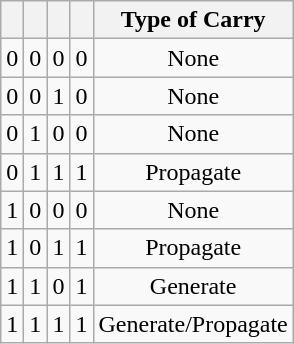<table class="wikitable" style = "text-align: center";>
<tr>
<th></th>
<th></th>
<th></th>
<th></th>
<th>Type of Carry</th>
</tr>
<tr>
<td>0</td>
<td>0</td>
<td>0</td>
<td>0</td>
<td>None</td>
</tr>
<tr>
<td>0</td>
<td>0</td>
<td>1</td>
<td>0</td>
<td>None</td>
</tr>
<tr>
<td>0</td>
<td>1</td>
<td>0</td>
<td>0</td>
<td>None</td>
</tr>
<tr>
<td>0</td>
<td>1</td>
<td>1</td>
<td>1</td>
<td>Propagate</td>
</tr>
<tr>
<td>1</td>
<td>0</td>
<td>0</td>
<td>0</td>
<td>None</td>
</tr>
<tr>
<td>1</td>
<td>0</td>
<td>1</td>
<td>1</td>
<td>Propagate</td>
</tr>
<tr>
<td>1</td>
<td>1</td>
<td>0</td>
<td>1</td>
<td>Generate</td>
</tr>
<tr>
<td>1</td>
<td>1</td>
<td>1</td>
<td>1</td>
<td>Generate/Propagate</td>
</tr>
</table>
